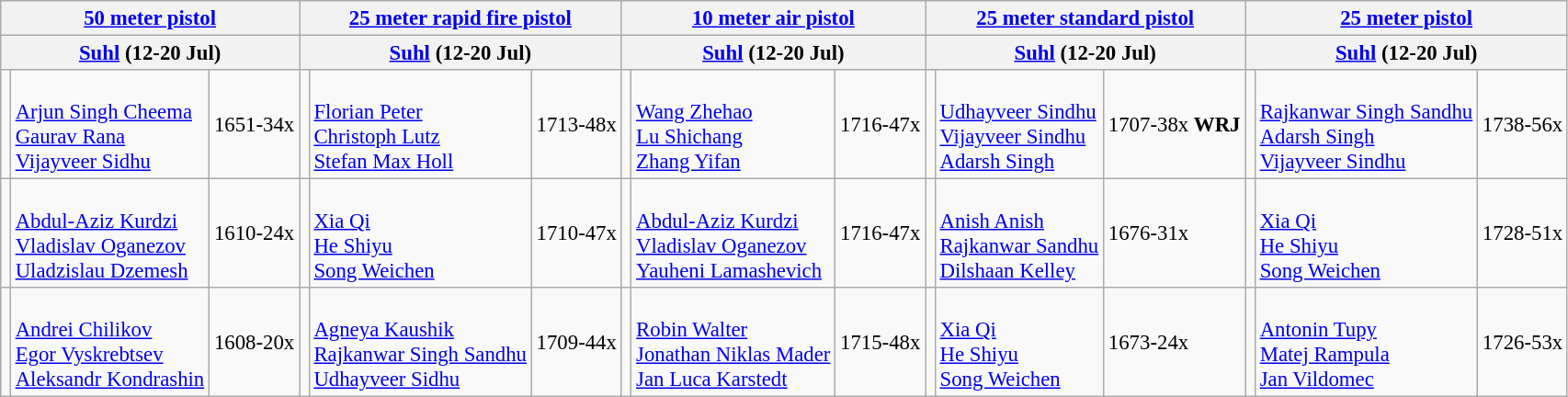<table class="wikitable" style="font-size: 95%">
<tr>
<th colspan="3"><a href='#'>50 meter pistol</a></th>
<th colspan="3"><a href='#'>25 meter rapid fire pistol</a></th>
<th colspan="3"><a href='#'>10 meter air pistol</a></th>
<th colspan="3"><a href='#'>25 meter standard pistol</a></th>
<th colspan="3"><a href='#'>25 meter pistol</a></th>
</tr>
<tr>
<th colspan="3"><strong><a href='#'>Suhl</a></strong> <strong> (12-20 Jul)</strong></th>
<th colspan="3"><strong><a href='#'>Suhl</a></strong> <strong> (12-20 Jul)</strong></th>
<th colspan="3"><strong><a href='#'>Suhl</a></strong> <strong> (12-20 Jul)</strong></th>
<th colspan="3"><strong><a href='#'>Suhl</a></strong> <strong> (12-20 Jul)</strong></th>
<th colspan="3"><strong><a href='#'>Suhl</a></strong> <strong> (12-20 Jul)</strong></th>
</tr>
<tr>
<td></td>
<td><br><a href='#'>Arjun Singh Cheema</a><br><a href='#'>Gaurav Rana</a><br><a href='#'>Vijayveer Sidhu</a></td>
<td>1651-34x</td>
<td></td>
<td><br><a href='#'>Florian Peter</a><br><a href='#'>Christoph Lutz</a><br><a href='#'>Stefan Max Holl</a></td>
<td>1713-48x</td>
<td></td>
<td><br><a href='#'>Wang Zhehao</a><br><a href='#'>Lu Shichang</a><br><a href='#'>Zhang Yifan</a></td>
<td>1716-47x</td>
<td></td>
<td><br><a href='#'>Udhayveer Sindhu</a><br><a href='#'>Vijayveer Sindhu</a><br><a href='#'>Adarsh Singh</a></td>
<td>1707-38x <strong>WRJ</strong></td>
<td></td>
<td><br><a href='#'>Rajkanwar Singh Sandhu</a><br><a href='#'>Adarsh Singh</a><br><a href='#'>Vijayveer Sindhu</a></td>
<td>1738-56x</td>
</tr>
<tr>
<td></td>
<td><br><a href='#'>Abdul-Aziz Kurdzi</a><br><a href='#'>Vladislav Oganezov</a><br><a href='#'>Uladzislau Dzemesh</a></td>
<td>1610-24x</td>
<td></td>
<td><br><a href='#'>Xia Qi</a><br><a href='#'>He Shiyu</a><br><a href='#'>Song Weichen</a></td>
<td>1710-47x</td>
<td></td>
<td><br><a href='#'>Abdul-Aziz Kurdzi</a><br><a href='#'>Vladislav Oganezov</a><br><a href='#'>Yauheni Lamashevich</a></td>
<td>1716-47x</td>
<td></td>
<td><br><a href='#'>Anish Anish</a><br><a href='#'>Rajkanwar Sandhu</a><br><a href='#'>Dilshaan Kelley</a></td>
<td>1676-31x</td>
<td></td>
<td><br><a href='#'>Xia Qi</a><br><a href='#'>He Shiyu</a><br><a href='#'>Song Weichen</a></td>
<td>1728-51x</td>
</tr>
<tr>
<td></td>
<td><br><a href='#'>Andrei Chilikov</a><br><a href='#'>Egor Vyskrebtsev</a><br><a href='#'>Aleksandr Kondrashin</a></td>
<td>1608-20x</td>
<td></td>
<td><br><a href='#'>Agneya Kaushik</a><br><a href='#'>Rajkanwar Singh Sandhu</a><br><a href='#'>Udhayveer Sidhu</a></td>
<td>1709-44x</td>
<td></td>
<td><br><a href='#'>Robin Walter</a><br><a href='#'>Jonathan Niklas Mader</a><br><a href='#'>Jan Luca Karstedt</a></td>
<td>1715-48x</td>
<td></td>
<td><br><a href='#'>Xia Qi</a><br><a href='#'>He Shiyu</a><br><a href='#'>Song Weichen</a></td>
<td>1673-24x</td>
<td></td>
<td><br><a href='#'>Antonin Tupy</a><br><a href='#'>Matej Rampula</a><br><a href='#'>Jan Vildomec</a></td>
<td>1726-53x</td>
</tr>
</table>
